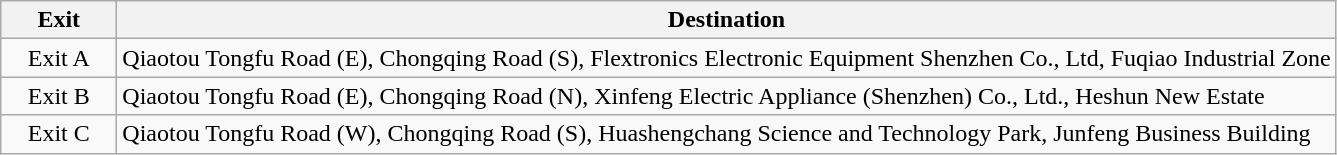<table class="wikitable">
<tr>
<th style="width:70px">Exit</th>
<th>Destination</th>
</tr>
<tr>
<td align=center>Exit A</td>
<td>Qiaotou Tongfu Road (E), Chongqing Road (S), Flextronics Electronic Equipment Shenzhen Co., Ltd, Fuqiao Industrial Zone</td>
</tr>
<tr>
<td align=center>Exit B</td>
<td>Qiaotou Tongfu Road (E), Chongqing Road (N), Xinfeng Electric Appliance (Shenzhen) Co., Ltd., Heshun New Estate</td>
</tr>
<tr>
<td align=center>Exit C</td>
<td>Qiaotou Tongfu Road (W), Chongqing Road (S), Huashengchang Science and Technology Park, Junfeng Business Building</td>
</tr>
</table>
